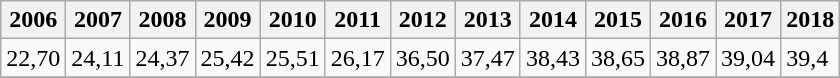<table class="wikitable sortable" border=1>
<tr>
<th>2006</th>
<th>2007</th>
<th>2008</th>
<th>2009</th>
<th>2010</th>
<th>2011</th>
<th>2012</th>
<th>2013</th>
<th>2014</th>
<th>2015</th>
<th>2016</th>
<th>2017</th>
<th>2018</th>
</tr>
<tr>
<td>22,70</td>
<td>24,11</td>
<td>24,37</td>
<td>25,42</td>
<td>25,51</td>
<td>26,17</td>
<td>36,50</td>
<td>37,47</td>
<td>38,43</td>
<td>38,65</td>
<td>38,87</td>
<td>39,04</td>
<td>39,4</td>
</tr>
<tr>
</tr>
</table>
